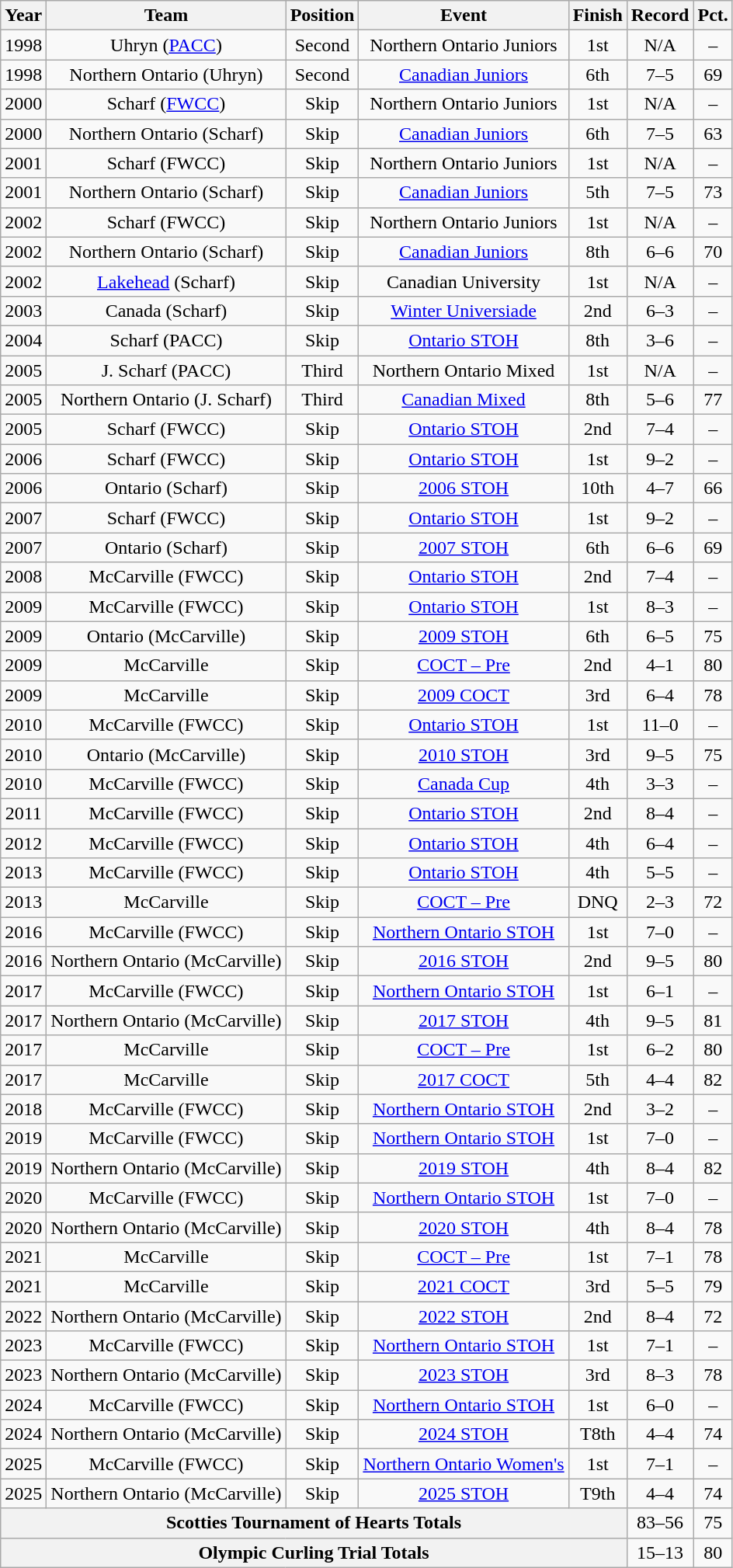<table class="wikitable" style="text-align: center;">
<tr>
<th scope="col">Year</th>
<th scope="col">Team</th>
<th scope="col">Position</th>
<th scope="col">Event</th>
<th scope="col">Finish</th>
<th scope="col">Record</th>
<th scope="col">Pct.</th>
</tr>
<tr>
<td>1998</td>
<td>Uhryn (<a href='#'>PACC</a>)</td>
<td>Second</td>
<td>Northern Ontario Juniors</td>
<td>1st</td>
<td>N/A</td>
<td>–</td>
</tr>
<tr>
<td>1998</td>
<td>Northern Ontario (Uhryn)</td>
<td>Second</td>
<td><a href='#'>Canadian Juniors</a></td>
<td>6th</td>
<td>7–5</td>
<td>69</td>
</tr>
<tr>
<td>2000</td>
<td>Scharf (<a href='#'>FWCC</a>)</td>
<td>Skip</td>
<td>Northern Ontario Juniors</td>
<td>1st</td>
<td>N/A</td>
<td>–</td>
</tr>
<tr>
<td>2000</td>
<td>Northern Ontario (Scharf)</td>
<td>Skip</td>
<td><a href='#'>Canadian Juniors</a></td>
<td>6th</td>
<td>7–5</td>
<td>63</td>
</tr>
<tr>
<td>2001</td>
<td>Scharf (FWCC)</td>
<td>Skip</td>
<td>Northern Ontario Juniors</td>
<td>1st</td>
<td>N/A</td>
<td>–</td>
</tr>
<tr>
<td>2001</td>
<td>Northern Ontario (Scharf)</td>
<td>Skip</td>
<td><a href='#'>Canadian Juniors</a></td>
<td>5th</td>
<td>7–5</td>
<td>73</td>
</tr>
<tr>
<td>2002</td>
<td>Scharf (FWCC)</td>
<td>Skip</td>
<td>Northern Ontario Juniors</td>
<td>1st</td>
<td>N/A</td>
<td>–</td>
</tr>
<tr>
<td>2002</td>
<td>Northern Ontario (Scharf)</td>
<td>Skip</td>
<td><a href='#'>Canadian Juniors</a></td>
<td>8th</td>
<td>6–6</td>
<td>70</td>
</tr>
<tr>
<td>2002</td>
<td><a href='#'>Lakehead</a> (Scharf)</td>
<td>Skip</td>
<td>Canadian University</td>
<td>1st</td>
<td>N/A</td>
<td>–</td>
</tr>
<tr>
<td>2003</td>
<td>Canada (Scharf)</td>
<td>Skip</td>
<td><a href='#'>Winter Universiade</a></td>
<td>2nd</td>
<td>6–3</td>
<td>–</td>
</tr>
<tr>
<td>2004</td>
<td>Scharf (PACC)</td>
<td>Skip</td>
<td><a href='#'>Ontario STOH</a></td>
<td>8th</td>
<td>3–6</td>
<td>–</td>
</tr>
<tr>
<td>2005</td>
<td>J. Scharf (PACC)</td>
<td>Third</td>
<td>Northern Ontario Mixed</td>
<td>1st</td>
<td>N/A</td>
<td>–</td>
</tr>
<tr>
<td>2005</td>
<td>Northern Ontario (J. Scharf)</td>
<td>Third</td>
<td><a href='#'>Canadian Mixed</a></td>
<td>8th</td>
<td>5–6</td>
<td>77</td>
</tr>
<tr>
<td>2005</td>
<td>Scharf (FWCC)</td>
<td>Skip</td>
<td><a href='#'>Ontario STOH</a></td>
<td>2nd</td>
<td>7–4</td>
<td>–</td>
</tr>
<tr>
<td>2006</td>
<td>Scharf (FWCC)</td>
<td>Skip</td>
<td><a href='#'>Ontario STOH</a></td>
<td>1st</td>
<td>9–2</td>
<td>–</td>
</tr>
<tr>
<td>2006</td>
<td>Ontario (Scharf)</td>
<td>Skip</td>
<td><a href='#'>2006 STOH</a></td>
<td>10th</td>
<td>4–7</td>
<td>66</td>
</tr>
<tr>
<td>2007</td>
<td>Scharf (FWCC)</td>
<td>Skip</td>
<td><a href='#'>Ontario STOH</a></td>
<td>1st</td>
<td>9–2</td>
<td>–</td>
</tr>
<tr>
<td>2007</td>
<td>Ontario (Scharf)</td>
<td>Skip</td>
<td><a href='#'>2007 STOH</a></td>
<td>6th</td>
<td>6–6</td>
<td>69</td>
</tr>
<tr>
<td>2008</td>
<td>McCarville (FWCC)</td>
<td>Skip</td>
<td><a href='#'>Ontario STOH</a></td>
<td>2nd</td>
<td>7–4</td>
<td>–</td>
</tr>
<tr>
<td>2009</td>
<td>McCarville (FWCC)</td>
<td>Skip</td>
<td><a href='#'>Ontario STOH</a></td>
<td>1st</td>
<td>8–3</td>
<td>–</td>
</tr>
<tr>
<td>2009</td>
<td>Ontario (McCarville)</td>
<td>Skip</td>
<td><a href='#'>2009 STOH</a></td>
<td>6th</td>
<td>6–5</td>
<td>75</td>
</tr>
<tr>
<td>2009</td>
<td>McCarville</td>
<td>Skip</td>
<td><a href='#'>COCT – Pre</a></td>
<td>2nd</td>
<td>4–1</td>
<td>80</td>
</tr>
<tr>
<td>2009</td>
<td>McCarville</td>
<td>Skip</td>
<td><a href='#'>2009 COCT</a></td>
<td>3rd</td>
<td>6–4</td>
<td>78</td>
</tr>
<tr>
<td>2010</td>
<td>McCarville (FWCC)</td>
<td>Skip</td>
<td><a href='#'>Ontario STOH</a></td>
<td>1st</td>
<td>11–0</td>
<td>–</td>
</tr>
<tr>
<td>2010</td>
<td>Ontario (McCarville)</td>
<td>Skip</td>
<td><a href='#'>2010 STOH</a></td>
<td>3rd</td>
<td>9–5</td>
<td>75</td>
</tr>
<tr>
<td>2010</td>
<td>McCarville (FWCC)</td>
<td>Skip</td>
<td><a href='#'>Canada Cup</a></td>
<td>4th</td>
<td>3–3</td>
<td>–</td>
</tr>
<tr>
<td>2011</td>
<td>McCarville (FWCC)</td>
<td>Skip</td>
<td><a href='#'>Ontario STOH</a></td>
<td>2nd</td>
<td>8–4</td>
<td>–</td>
</tr>
<tr>
<td>2012</td>
<td>McCarville (FWCC)</td>
<td>Skip</td>
<td><a href='#'>Ontario STOH</a></td>
<td>4th</td>
<td>6–4</td>
<td>–</td>
</tr>
<tr>
<td>2013</td>
<td>McCarville (FWCC)</td>
<td>Skip</td>
<td><a href='#'>Ontario STOH</a></td>
<td>4th</td>
<td>5–5</td>
<td>–</td>
</tr>
<tr>
<td>2013</td>
<td>McCarville</td>
<td>Skip</td>
<td><a href='#'>COCT – Pre</a></td>
<td>DNQ</td>
<td>2–3</td>
<td>72</td>
</tr>
<tr>
<td>2016</td>
<td>McCarville (FWCC)</td>
<td>Skip</td>
<td><a href='#'>Northern Ontario STOH</a></td>
<td>1st</td>
<td>7–0</td>
<td>–</td>
</tr>
<tr>
<td>2016</td>
<td>Northern Ontario (McCarville)</td>
<td>Skip</td>
<td><a href='#'>2016 STOH</a></td>
<td>2nd</td>
<td>9–5</td>
<td>80</td>
</tr>
<tr>
<td>2017</td>
<td>McCarville (FWCC)</td>
<td>Skip</td>
<td><a href='#'>Northern Ontario STOH</a></td>
<td>1st</td>
<td>6–1</td>
<td>–</td>
</tr>
<tr>
<td>2017</td>
<td>Northern Ontario (McCarville)</td>
<td>Skip</td>
<td><a href='#'>2017 STOH</a></td>
<td>4th</td>
<td>9–5</td>
<td>81</td>
</tr>
<tr>
<td>2017</td>
<td>McCarville</td>
<td>Skip</td>
<td><a href='#'>COCT – Pre</a></td>
<td>1st</td>
<td>6–2</td>
<td>80</td>
</tr>
<tr>
<td>2017</td>
<td>McCarville</td>
<td>Skip</td>
<td><a href='#'>2017 COCT</a></td>
<td>5th</td>
<td>4–4</td>
<td>82</td>
</tr>
<tr>
<td>2018</td>
<td>McCarville (FWCC)</td>
<td>Skip</td>
<td><a href='#'>Northern Ontario STOH</a></td>
<td>2nd</td>
<td>3–2</td>
<td>–</td>
</tr>
<tr>
<td>2019</td>
<td>McCarville (FWCC)</td>
<td>Skip</td>
<td><a href='#'>Northern Ontario STOH</a></td>
<td>1st</td>
<td>7–0</td>
<td>–</td>
</tr>
<tr>
<td>2019</td>
<td>Northern Ontario (McCarville)</td>
<td>Skip</td>
<td><a href='#'>2019 STOH</a></td>
<td>4th</td>
<td>8–4</td>
<td>82</td>
</tr>
<tr>
<td>2020</td>
<td>McCarville (FWCC)</td>
<td>Skip</td>
<td><a href='#'>Northern Ontario STOH</a></td>
<td>1st</td>
<td>7–0</td>
<td>–</td>
</tr>
<tr>
<td>2020</td>
<td>Northern Ontario (McCarville)</td>
<td>Skip</td>
<td><a href='#'>2020 STOH</a></td>
<td>4th</td>
<td>8–4</td>
<td>78</td>
</tr>
<tr>
<td>2021</td>
<td>McCarville</td>
<td>Skip</td>
<td><a href='#'>COCT – Pre</a></td>
<td>1st</td>
<td>7–1</td>
<td>78</td>
</tr>
<tr>
<td>2021</td>
<td>McCarville</td>
<td>Skip</td>
<td><a href='#'>2021 COCT</a></td>
<td>3rd</td>
<td>5–5</td>
<td>79</td>
</tr>
<tr>
<td>2022</td>
<td>Northern Ontario (McCarville)</td>
<td>Skip</td>
<td><a href='#'>2022 STOH</a></td>
<td>2nd</td>
<td>8–4</td>
<td>72</td>
</tr>
<tr>
<td>2023</td>
<td>McCarville (FWCC)</td>
<td>Skip</td>
<td><a href='#'>Northern Ontario STOH</a></td>
<td>1st</td>
<td>7–1</td>
<td>–</td>
</tr>
<tr>
<td>2023</td>
<td>Northern Ontario (McCarville)</td>
<td>Skip</td>
<td><a href='#'>2023 STOH</a></td>
<td>3rd</td>
<td>8–3</td>
<td>78</td>
</tr>
<tr>
<td>2024</td>
<td>McCarville (FWCC)</td>
<td>Skip</td>
<td><a href='#'>Northern Ontario STOH</a></td>
<td>1st</td>
<td>6–0</td>
<td>–</td>
</tr>
<tr>
<td>2024</td>
<td>Northern Ontario (McCarville)</td>
<td>Skip</td>
<td><a href='#'>2024 STOH</a></td>
<td>T8th</td>
<td>4–4</td>
<td>74</td>
</tr>
<tr>
<td>2025</td>
<td>McCarville (FWCC)</td>
<td>Skip</td>
<td><a href='#'>Northern Ontario Women's</a></td>
<td>1st</td>
<td>7–1</td>
<td>–</td>
</tr>
<tr>
<td>2025</td>
<td>Northern Ontario (McCarville)</td>
<td>Skip</td>
<td><a href='#'>2025 STOH</a></td>
<td>T9th</td>
<td>4–4</td>
<td>74</td>
</tr>
<tr>
<th scope="row" colspan="5">Scotties Tournament of Hearts Totals</th>
<td>83–56</td>
<td>75</td>
</tr>
<tr>
<th scope="row" colspan="5">Olympic Curling Trial Totals</th>
<td>15–13</td>
<td>80</td>
</tr>
</table>
